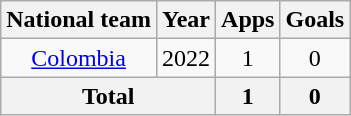<table class="wikitable" style="text-align:center">
<tr>
<th>National team</th>
<th>Year</th>
<th>Apps</th>
<th>Goals</th>
</tr>
<tr>
<td><a href='#'>Colombia</a></td>
<td>2022</td>
<td>1</td>
<td>0</td>
</tr>
<tr>
<th colspan="2">Total</th>
<th>1</th>
<th>0</th>
</tr>
</table>
